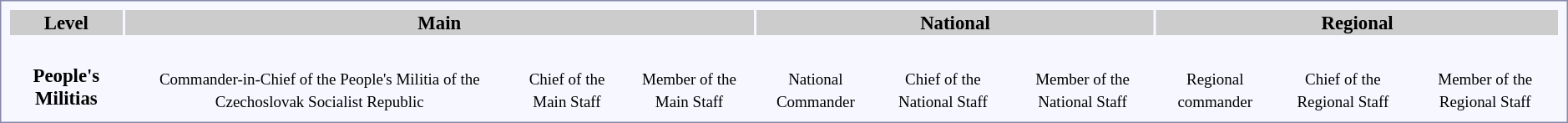<table style="border:1px solid #8888aa; background-color:#f7f8ff; padding:5px; font-size:95%; margin: 0px 12px 12px 0px;">
<tr style="background-color:#CCCCCC; text-align:center;">
<th>Level</th>
<th colspan=10>Main</th>
<th colspan=6>National</th>
<th colspan=10>Regional</th>
</tr>
<tr style="text-align:center;">
<td rowspan=2><strong><br> People's Militias</strong></td>
<td colspan=4 rowspan=2></td>
<td colspan=2></td>
<td colspan=2></td>
<td colspan=2></td>
<td colspan=2></td>
<td colspan=2></td>
<td colspan=2></td>
<td colspan=2></td>
<td colspan=2></td>
<td colspan=2></td>
</tr>
<tr style="text-align:center;">
<td colspan=2><br><small>Commander-in-Chief of the People's Militia of the Czechoslovak Socialist Republic</small></td>
<td colspan=2><br><small>Chief of the Main Staff</small></td>
<td colspan=2><br><small>Member of the Main Staff</small></td>
<td colspan=2><br><small>National Commander</small></td>
<td colspan=2><br><small>Chief of the National Staff</small></td>
<td colspan=2><br><small>Member of the National Staff</small></td>
<td colspan=2><br><small>Regional commander</small></td>
<td colspan=2><br><small>Chief of the Regional Staff</small></td>
<td colspan=2><br><small>Member of the Regional Staff</small></td>
</tr>
</table>
